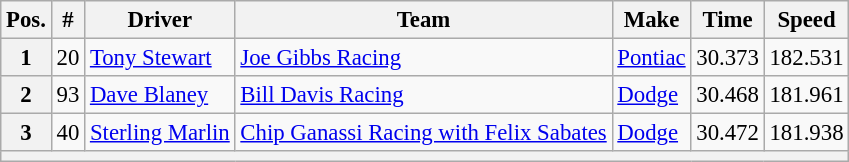<table class="wikitable" style="font-size:95%">
<tr>
<th>Pos.</th>
<th>#</th>
<th>Driver</th>
<th>Team</th>
<th>Make</th>
<th>Time</th>
<th>Speed</th>
</tr>
<tr>
<th>1</th>
<td>20</td>
<td><a href='#'>Tony Stewart</a></td>
<td><a href='#'>Joe Gibbs Racing</a></td>
<td><a href='#'>Pontiac</a></td>
<td>30.373</td>
<td>182.531</td>
</tr>
<tr>
<th>2</th>
<td>93</td>
<td><a href='#'>Dave Blaney</a></td>
<td><a href='#'>Bill Davis Racing</a></td>
<td><a href='#'>Dodge</a></td>
<td>30.468</td>
<td>181.961</td>
</tr>
<tr>
<th>3</th>
<td>40</td>
<td><a href='#'>Sterling Marlin</a></td>
<td><a href='#'>Chip Ganassi Racing with Felix Sabates</a></td>
<td><a href='#'>Dodge</a></td>
<td>30.472</td>
<td>181.938</td>
</tr>
<tr>
<th colspan="7"></th>
</tr>
</table>
